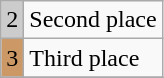<table class="wikitable">
<tr>
<td style="background-color:#CCC; text-align:center;">2</td>
<td>Second place</td>
</tr>
<tr>
<td style="background-color:#C96; text-align:center;">3</td>
<td>Third place</td>
</tr>
<tr>
</tr>
</table>
